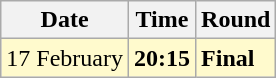<table class="wikitable">
<tr>
<th>Date</th>
<th>Time</th>
<th>Round</th>
</tr>
<tr style=background:lemonchiffon>
<td>17 February</td>
<td><strong>20:15</strong></td>
<td><strong>Final</strong></td>
</tr>
</table>
